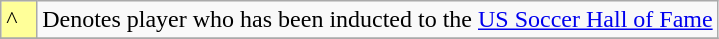<table class="wikitable">
<tr>
<td bgcolor="#FFFF99" width="5%">^</td>
<td>Denotes player who has been inducted to the <a href='#'>US Soccer Hall of Fame</a></td>
</tr>
<tr>
</tr>
</table>
